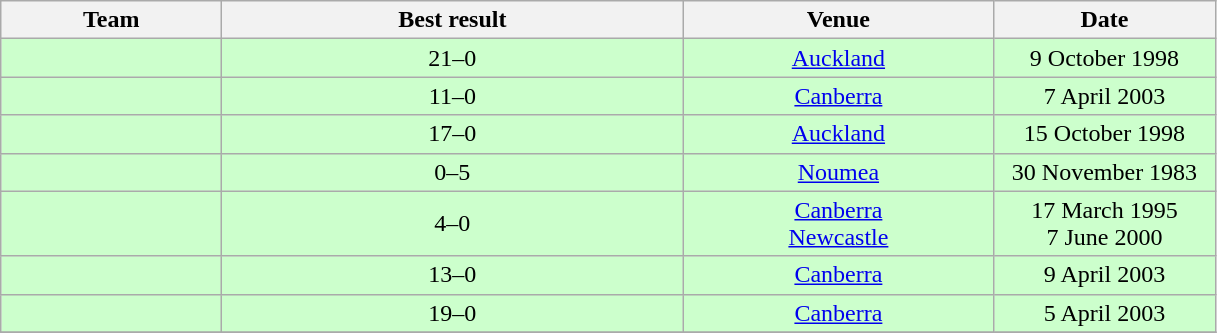<table class="sortable wikitable" style="text-align:center;">
<tr>
<th width=140>Team<br></th>
<th width=300>Best result<br></th>
<th width=200>Venue<br></th>
<th width=140>Date<br></th>
</tr>
<tr bgcolor=#CCFFCC>
<td align="left"></td>
<td> 21–0 </td>
<td> <a href='#'>Auckland</a></td>
<td>9 October 1998</td>
</tr>
<tr bgcolor=#CCFFCC>
<td align="left"></td>
<td> 11–0 </td>
<td> <a href='#'>Canberra</a></td>
<td>7 April 2003</td>
</tr>
<tr bgcolor=#CCFFCC>
<td align="left"></td>
<td> 17–0 </td>
<td> <a href='#'>Auckland</a></td>
<td>15 October 1998</td>
</tr>
<tr bgcolor=#CCFFCC>
<td align="left"></td>
<td> 0–5 </td>
<td> <a href='#'>Noumea</a></td>
<td>30 November 1983</td>
</tr>
<tr bgcolor=#CCFFCC>
<td align="left"></td>
<td> 4–0 </td>
<td> <a href='#'>Canberra</a> <br>  <a href='#'>Newcastle</a></td>
<td>17 March 1995 <br> 7 June 2000</td>
</tr>
<tr bgcolor=#CCFFCC>
<td align="left"></td>
<td> 13–0 </td>
<td> <a href='#'>Canberra</a></td>
<td>9 April 2003</td>
</tr>
<tr bgcolor=#CCFFCC>
<td align="left"></td>
<td> 19–0 </td>
<td> <a href='#'>Canberra</a></td>
<td>5 April 2003</td>
</tr>
<tr class="sortbottom">
</tr>
</table>
